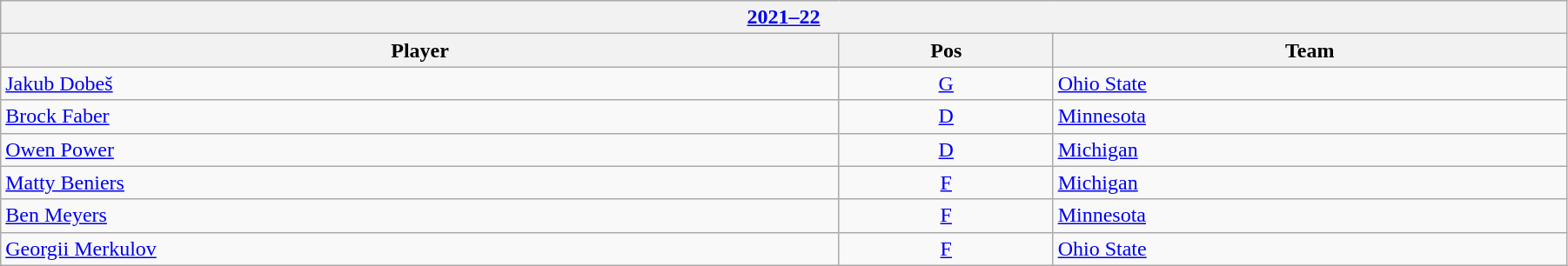<table class="wikitable" width=95%>
<tr>
<th colspan=3><a href='#'>2021–22</a></th>
</tr>
<tr>
<th>Player</th>
<th>Pos</th>
<th>Team</th>
</tr>
<tr>
<td><a href='#'>Jakub Dobeš</a></td>
<td style="text-align:center;"><a href='#'>G</a></td>
<td><a href='#'>Ohio State</a></td>
</tr>
<tr>
<td><a href='#'>Brock Faber</a></td>
<td style="text-align:center;"><a href='#'>D</a></td>
<td><a href='#'>Minnesota</a></td>
</tr>
<tr>
<td><a href='#'>Owen Power</a></td>
<td style="text-align:center;"><a href='#'>D</a></td>
<td><a href='#'>Michigan</a></td>
</tr>
<tr>
<td><a href='#'>Matty Beniers</a></td>
<td style="text-align:center;"><a href='#'>F</a></td>
<td><a href='#'>Michigan</a></td>
</tr>
<tr>
<td><a href='#'>Ben Meyers</a></td>
<td style="text-align:center;"><a href='#'>F</a></td>
<td><a href='#'>Minnesota</a></td>
</tr>
<tr>
<td><a href='#'>Georgii Merkulov</a></td>
<td style="text-align:center;"><a href='#'>F</a></td>
<td><a href='#'>Ohio State</a></td>
</tr>
</table>
